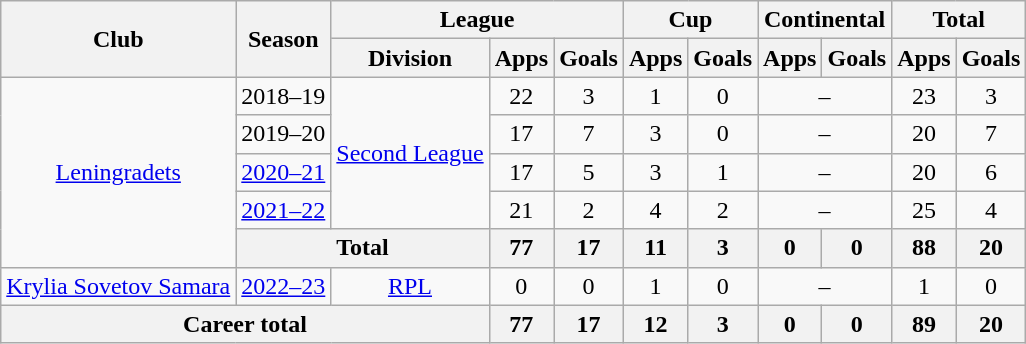<table class="wikitable" style="text-align:center">
<tr>
<th rowspan="2">Club</th>
<th rowspan="2">Season</th>
<th colspan="3">League</th>
<th colspan="2">Cup</th>
<th colspan="2">Continental</th>
<th colspan="2">Total</th>
</tr>
<tr>
<th>Division</th>
<th>Apps</th>
<th>Goals</th>
<th>Apps</th>
<th>Goals</th>
<th>Apps</th>
<th>Goals</th>
<th>Apps</th>
<th>Goals</th>
</tr>
<tr>
<td rowspan="5"><a href='#'>Leningradets</a></td>
<td>2018–19</td>
<td rowspan="4"><a href='#'>Second League</a></td>
<td>22</td>
<td>3</td>
<td>1</td>
<td>0</td>
<td colspan="2">–</td>
<td>23</td>
<td>3</td>
</tr>
<tr>
<td>2019–20</td>
<td>17</td>
<td>7</td>
<td>3</td>
<td>0</td>
<td colspan="2">–</td>
<td>20</td>
<td>7</td>
</tr>
<tr>
<td><a href='#'>2020–21</a></td>
<td>17</td>
<td>5</td>
<td>3</td>
<td>1</td>
<td colspan="2">–</td>
<td>20</td>
<td>6</td>
</tr>
<tr>
<td><a href='#'>2021–22</a></td>
<td>21</td>
<td>2</td>
<td>4</td>
<td>2</td>
<td colspan="2">–</td>
<td>25</td>
<td>4</td>
</tr>
<tr>
<th colspan="2">Total</th>
<th>77</th>
<th>17</th>
<th>11</th>
<th>3</th>
<th>0</th>
<th>0</th>
<th>88</th>
<th>20</th>
</tr>
<tr>
<td><a href='#'>Krylia Sovetov Samara</a></td>
<td><a href='#'>2022–23</a></td>
<td><a href='#'>RPL</a></td>
<td>0</td>
<td>0</td>
<td>1</td>
<td>0</td>
<td colspan="2">–</td>
<td>1</td>
<td>0</td>
</tr>
<tr>
<th colspan="3">Career total</th>
<th>77</th>
<th>17</th>
<th>12</th>
<th>3</th>
<th>0</th>
<th>0</th>
<th>89</th>
<th>20</th>
</tr>
</table>
